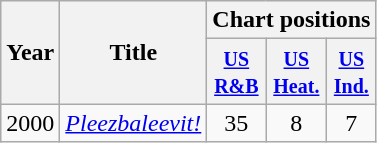<table class="wikitable">
<tr>
<th rowspan="2">Year</th>
<th rowspan="2">Title</th>
<th colspan="3">Chart positions</th>
</tr>
<tr>
<th><small><a href='#'>US<br> R&B</a></small></th>
<th><small><a href='#'>US<br> Heat.</a></small></th>
<th><small><a href='#'>US<br> Ind.</a></small></th>
</tr>
<tr>
<td>2000</td>
<td><em><a href='#'>Pleezbaleevit!</a></em></td>
<td align="center">35</td>
<td align="center">8</td>
<td align="center">7</td>
</tr>
</table>
